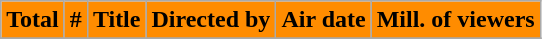<table class=wikitable>
<tr style="text-align:center; background:#FF8C00;">
<td><strong>Total</strong></td>
<td><strong>#</strong></td>
<td><strong>Title</strong></td>
<td><strong>Directed by</strong></td>
<td><strong>Air date</strong></td>
<td><strong>Mill. of viewers</strong></td>
</tr>
<tr>
</tr>
</table>
